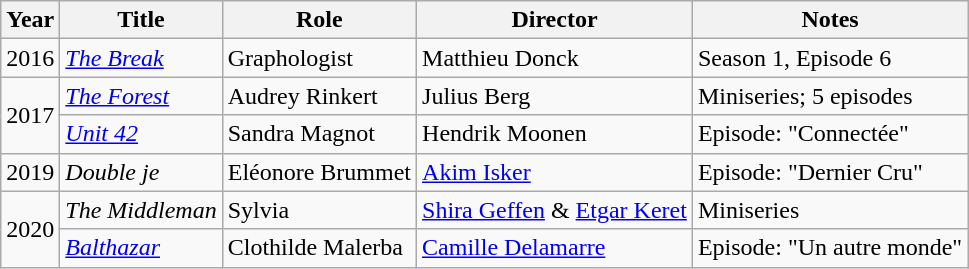<table class="wikitable">
<tr>
<th>Year</th>
<th>Title</th>
<th>Role</th>
<th>Director</th>
<th>Notes</th>
</tr>
<tr>
<td>2016</td>
<td><em><a href='#'>The Break</a></em></td>
<td>Graphologist</td>
<td>Matthieu Donck</td>
<td>Season 1, Episode 6</td>
</tr>
<tr>
<td rowspan="2">2017</td>
<td><em><a href='#'>The Forest</a></em></td>
<td>Audrey Rinkert</td>
<td>Julius Berg</td>
<td>Miniseries; 5 episodes</td>
</tr>
<tr>
<td><em><a href='#'>Unit 42</a></em></td>
<td>Sandra Magnot</td>
<td>Hendrik Moonen</td>
<td>Episode: "Connectée"</td>
</tr>
<tr>
<td>2019</td>
<td><em>Double je</em></td>
<td>Eléonore Brummet</td>
<td><a href='#'>Akim Isker</a></td>
<td>Episode: "Dernier Cru"</td>
</tr>
<tr>
<td rowspan="2">2020</td>
<td><em>The Middleman</em></td>
<td>Sylvia</td>
<td><a href='#'>Shira Geffen</a> & <a href='#'>Etgar Keret</a></td>
<td>Miniseries</td>
</tr>
<tr>
<td><em><a href='#'>Balthazar</a></em></td>
<td>Clothilde Malerba</td>
<td><a href='#'>Camille Delamarre</a></td>
<td>Episode: "Un autre monde"</td>
</tr>
</table>
